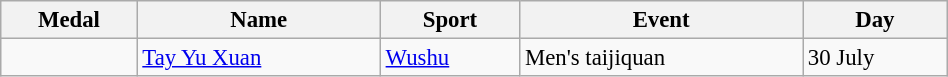<table class="wikitable sortable" style="font-size: 95%; width:50%">
<tr>
<th>Medal</th>
<th>Name</th>
<th>Sport</th>
<th>Event</th>
<th>Day</th>
</tr>
<tr>
<td></td>
<td><a href='#'>Tay Yu Xuan</a></td>
<td><a href='#'>Wushu</a></td>
<td>Men's taijiquan</td>
<td>30 July</td>
</tr>
</table>
